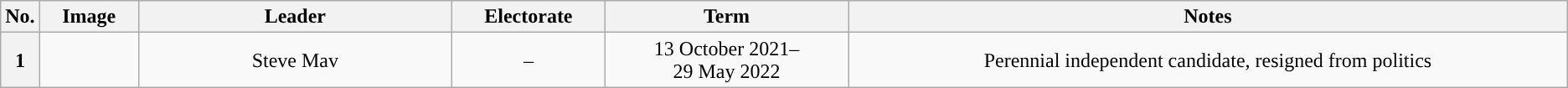<table class="wikitable" style="text-align:center">
<tr>
<th width=2%>No.</th>
<th>Image</th>
<th style="width:20%;">Leader</th>
<th>Electorate</th>
<th>Term</th>
<th>Notes</th>
</tr>
<tr>
<th style="background:">1</th>
<td></td>
<td>Steve Mav</td>
<td>–</td>
<td>13 October 2021–<br>29 May 2022</td>
<td>Perennial independent candidate, resigned from politics</td>
</tr>
</table>
